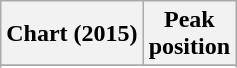<table class="wikitable sortable plainrowheaders" style="text-align:center">
<tr>
<th scope="col">Chart (2015)</th>
<th scope="col">Peak<br>position</th>
</tr>
<tr>
</tr>
<tr>
</tr>
<tr>
</tr>
<tr>
</tr>
</table>
